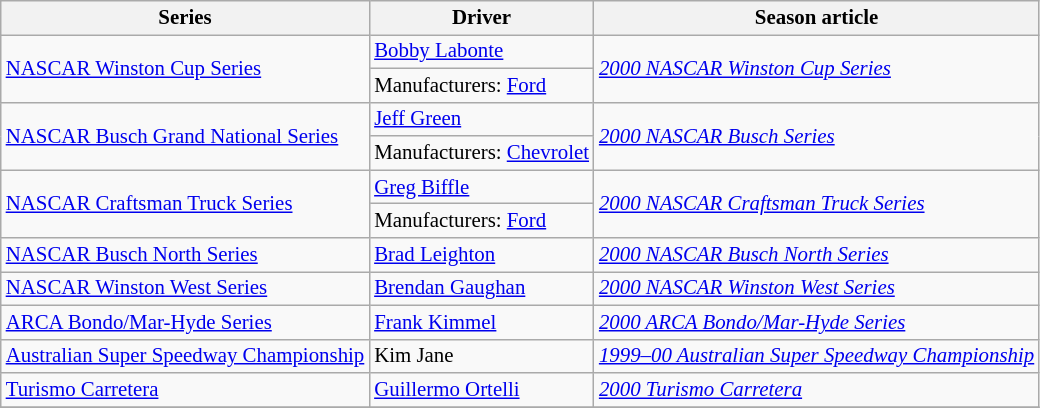<table class="wikitable" style="font-size: 87%">
<tr>
<th>Series</th>
<th>Driver</th>
<th>Season article</th>
</tr>
<tr>
<td rowspan=2><a href='#'>NASCAR Winston Cup Series</a></td>
<td> <a href='#'>Bobby Labonte</a></td>
<td rowspan=2><em><a href='#'>2000 NASCAR Winston Cup Series</a></em></td>
</tr>
<tr>
<td>Manufacturers:  <a href='#'>Ford</a></td>
</tr>
<tr>
<td rowspan=2><a href='#'>NASCAR Busch Grand National Series</a></td>
<td> <a href='#'>Jeff Green</a></td>
<td rowspan=2><em><a href='#'>2000 NASCAR Busch Series</a></em></td>
</tr>
<tr>
<td>Manufacturers:  <a href='#'>Chevrolet</a></td>
</tr>
<tr>
<td rowspan=2><a href='#'>NASCAR Craftsman Truck Series</a></td>
<td> <a href='#'>Greg Biffle</a></td>
<td rowspan=2><em><a href='#'>2000 NASCAR Craftsman Truck Series</a></em></td>
</tr>
<tr>
<td>Manufacturers:  <a href='#'>Ford</a></td>
</tr>
<tr>
<td><a href='#'>NASCAR Busch North Series</a></td>
<td> <a href='#'>Brad Leighton</a></td>
<td><em><a href='#'>2000 NASCAR Busch North Series</a></em></td>
</tr>
<tr>
<td><a href='#'>NASCAR Winston West Series</a></td>
<td> <a href='#'>Brendan Gaughan</a></td>
<td><em><a href='#'>2000 NASCAR Winston West Series</a></em></td>
</tr>
<tr>
<td><a href='#'>ARCA Bondo/Mar-Hyde Series</a></td>
<td> <a href='#'>Frank Kimmel</a></td>
<td><em><a href='#'>2000 ARCA Bondo/Mar-Hyde Series</a></em></td>
</tr>
<tr>
<td><a href='#'>Australian Super Speedway Championship</a></td>
<td> Kim Jane</td>
<td><em><a href='#'>1999–00 Australian Super Speedway Championship</a></em></td>
</tr>
<tr>
<td><a href='#'>Turismo Carretera</a></td>
<td> <a href='#'>Guillermo Ortelli</a></td>
<td><em><a href='#'>2000 Turismo Carretera</a></em></td>
</tr>
<tr>
</tr>
</table>
